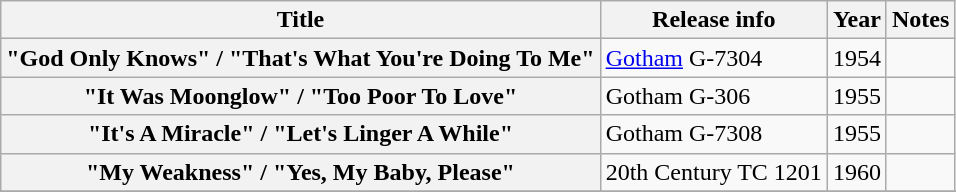<table class="wikitable plainrowheaders sortable">
<tr>
<th scope="col">Title</th>
<th scope="col">Release info</th>
<th scope="col">Year</th>
<th scope="col" class="unsortable">Notes</th>
</tr>
<tr>
<th scope="row">"God Only Knows" / "That's What You're Doing To Me"</th>
<td><a href='#'>Gotham</a> G-7304</td>
<td>1954</td>
<td></td>
</tr>
<tr>
<th scope="row">"It Was Moonglow" / "Too Poor To Love"</th>
<td>Gotham G-306</td>
<td>1955</td>
<td></td>
</tr>
<tr>
<th scope="row">"It's A Miracle" / "Let's Linger A While"</th>
<td>Gotham G-7308</td>
<td>1955</td>
<td></td>
</tr>
<tr>
<th scope="row">"My Weakness" / "Yes, My Baby, Please"</th>
<td>20th Century TC 1201</td>
<td>1960</td>
<td></td>
</tr>
<tr>
</tr>
</table>
